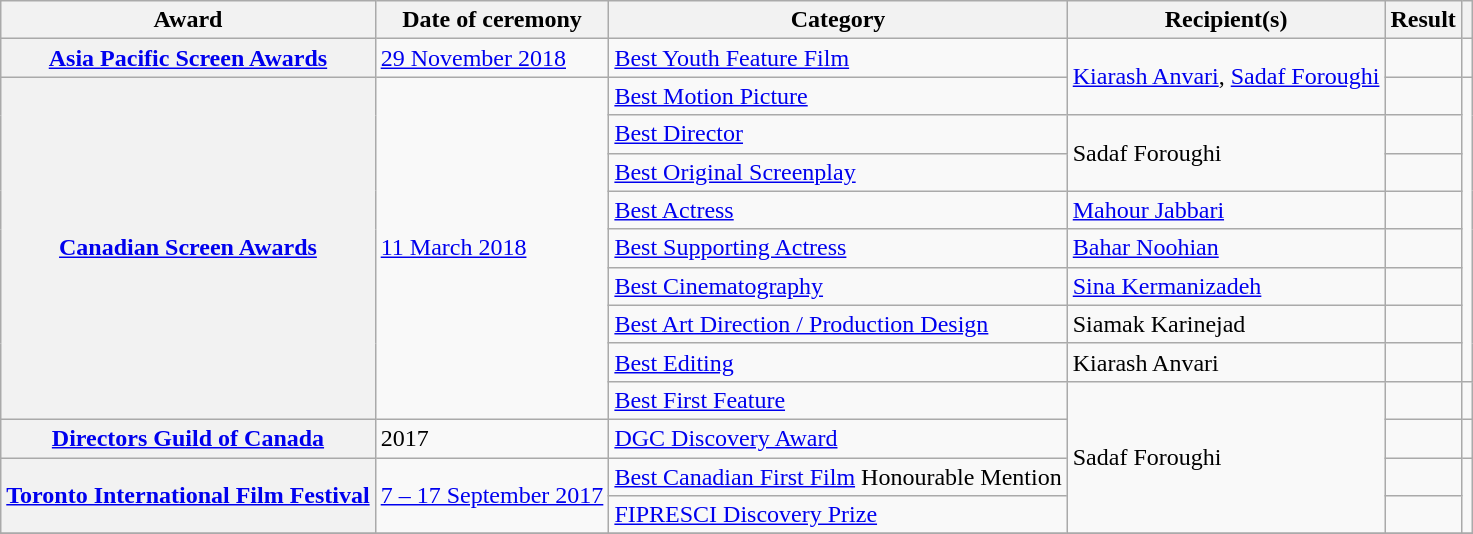<table class="wikitable plainrowheaders sortable">
<tr>
<th scope="col">Award</th>
<th scope="col">Date of ceremony</th>
<th scope="col">Category</th>
<th scope="col">Recipient(s)</th>
<th scope="col">Result</th>
<th scope="col" class="unsortable"></th>
</tr>
<tr>
<th scope="row"><a href='#'>Asia Pacific Screen Awards</a></th>
<td><a href='#'>29 November 2018</a></td>
<td><a href='#'>Best Youth Feature Film</a></td>
<td rowspan="2"><a href='#'>Kiarash Anvari</a>, <a href='#'>Sadaf Foroughi</a></td>
<td></td>
<td></td>
</tr>
<tr>
<th scope="row" rowspan=9><a href='#'>Canadian Screen Awards</a></th>
<td rowspan="9"><a href='#'>11 March 2018</a></td>
<td><a href='#'>Best Motion Picture</a></td>
<td></td>
<td rowspan="8"></td>
</tr>
<tr>
<td><a href='#'>Best Director</a></td>
<td rowspan="2">Sadaf Foroughi</td>
<td></td>
</tr>
<tr>
<td><a href='#'>Best Original Screenplay</a></td>
<td></td>
</tr>
<tr>
<td><a href='#'>Best Actress</a></td>
<td><a href='#'>Mahour Jabbari</a></td>
<td></td>
</tr>
<tr>
<td><a href='#'>Best Supporting Actress</a></td>
<td><a href='#'>Bahar Noohian</a></td>
<td></td>
</tr>
<tr>
<td><a href='#'>Best Cinematography</a></td>
<td><a href='#'>Sina Kermanizadeh</a></td>
<td></td>
</tr>
<tr>
<td><a href='#'>Best Art Direction / Production Design</a></td>
<td>Siamak Karinejad</td>
<td></td>
</tr>
<tr>
<td><a href='#'>Best Editing</a></td>
<td>Kiarash Anvari</td>
<td></td>
</tr>
<tr>
<td><a href='#'>Best First Feature</a></td>
<td rowspan="4">Sadaf Foroughi</td>
<td></td>
<td></td>
</tr>
<tr>
<th scope="row"><a href='#'>Directors Guild of Canada</a></th>
<td>2017</td>
<td><a href='#'>DGC Discovery Award</a></td>
<td></td>
<td></td>
</tr>
<tr>
<th scope="row" rowspan=2><a href='#'>Toronto International Film Festival</a></th>
<td rowspan="2"><a href='#'>7 – 17 September 2017</a></td>
<td><a href='#'>Best Canadian First Film</a> Honourable Mention</td>
<td></td>
<td rowspan="2"></td>
</tr>
<tr>
<td><a href='#'>FIPRESCI Discovery Prize</a></td>
<td></td>
</tr>
<tr>
</tr>
</table>
